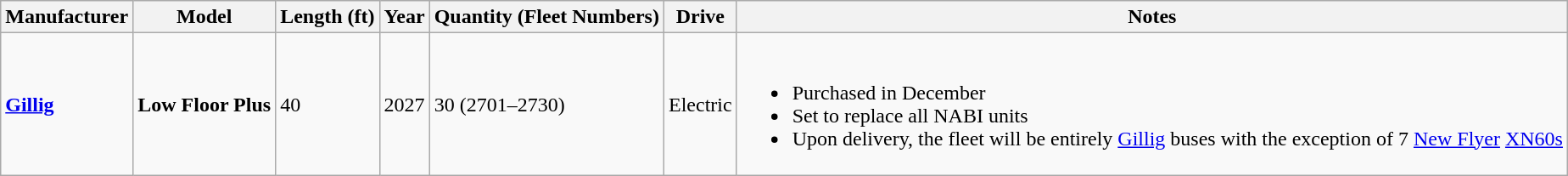<table class="wikitable">
<tr>
<th>Manufacturer</th>
<th>Model</th>
<th>Length (ft)</th>
<th>Year</th>
<th>Quantity (Fleet Numbers)</th>
<th>Drive</th>
<th>Notes</th>
</tr>
<tr>
<td><strong><a href='#'>Gillig</a></strong></td>
<td><strong>Low Floor Plus</strong></td>
<td>40</td>
<td>2027</td>
<td>30 (2701–2730)</td>
<td>Electric</td>
<td><br><ul><li>Purchased in December</li><li>Set to replace all NABI units</li><li>Upon delivery, the fleet will be entirely <a href='#'>Gillig</a> buses with the exception of 7 <a href='#'>New Flyer</a> <a href='#'>XN60s</a></li></ul></td>
</tr>
</table>
